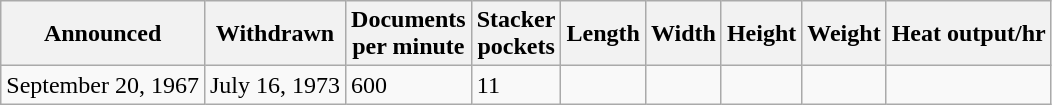<table class="wikitable">
<tr>
<th>Announced</th>
<th>Withdrawn</th>
<th>Documents<br>per minute</th>
<th>Stacker<br>pockets</th>
<th>Length</th>
<th>Width</th>
<th>Height</th>
<th>Weight</th>
<th>Heat output/hr</th>
</tr>
<tr>
<td>September 20, 1967</td>
<td>July 16, 1973</td>
<td>600</td>
<td>11</td>
<td></td>
<td></td>
<td></td>
<td></td>
<td></td>
</tr>
</table>
